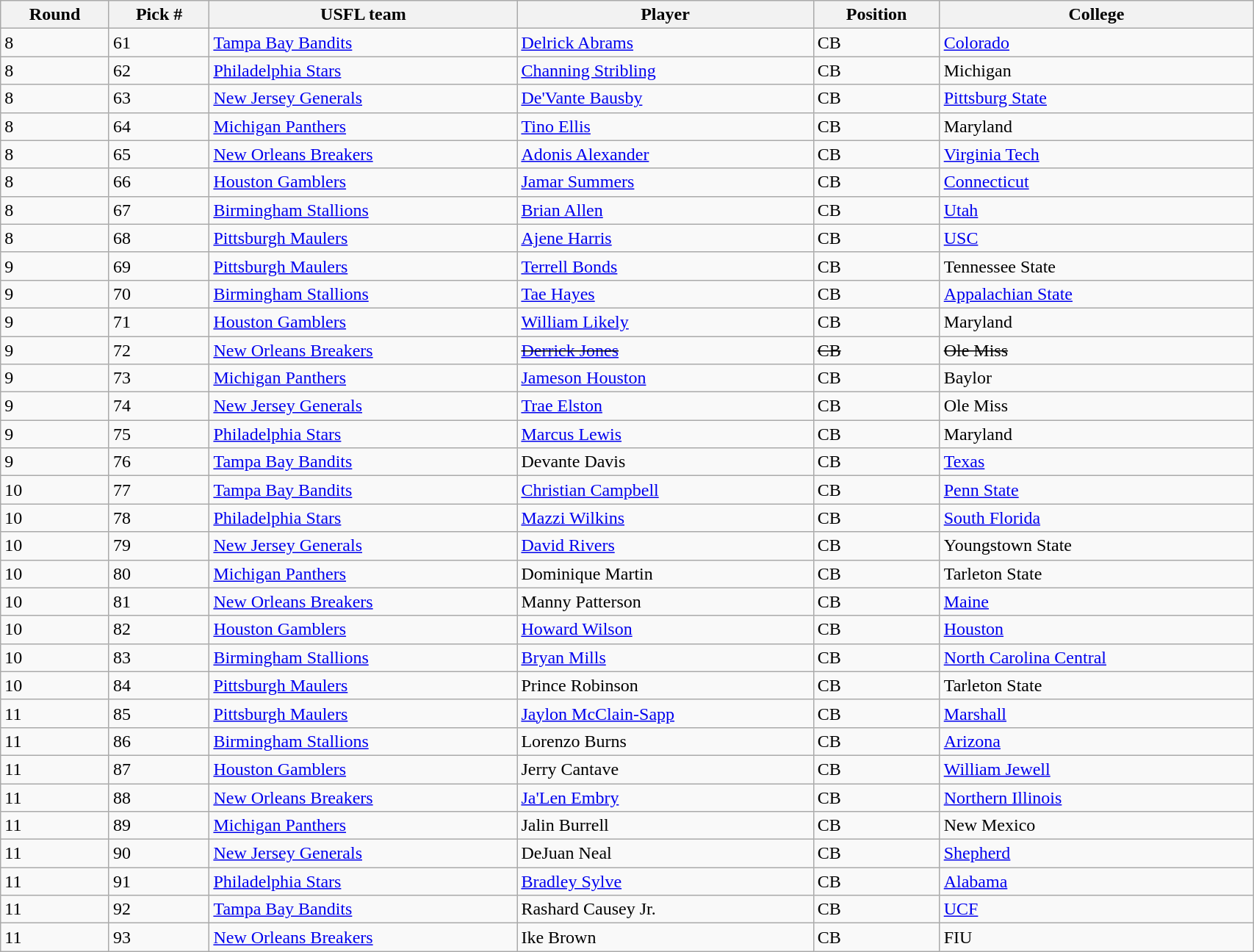<table class="wikitable sortable sortable" style="width: 90%">
<tr>
<th>Round</th>
<th>Pick #</th>
<th>USFL team</th>
<th>Player</th>
<th>Position</th>
<th>College</th>
</tr>
<tr>
<td>8</td>
<td>61</td>
<td><a href='#'>Tampa Bay Bandits</a></td>
<td><a href='#'>Delrick Abrams</a></td>
<td>CB</td>
<td><a href='#'>Colorado</a></td>
</tr>
<tr>
<td>8</td>
<td>62</td>
<td><a href='#'>Philadelphia Stars</a></td>
<td><a href='#'>Channing Stribling</a></td>
<td>CB</td>
<td>Michigan</td>
</tr>
<tr>
<td>8</td>
<td>63</td>
<td><a href='#'>New Jersey Generals</a></td>
<td><a href='#'>De'Vante Bausby</a></td>
<td>CB</td>
<td><a href='#'>Pittsburg State</a></td>
</tr>
<tr>
<td>8</td>
<td>64</td>
<td><a href='#'>Michigan Panthers</a></td>
<td><a href='#'>Tino Ellis</a></td>
<td>CB</td>
<td>Maryland</td>
</tr>
<tr>
<td>8</td>
<td>65</td>
<td><a href='#'>New Orleans Breakers</a></td>
<td><a href='#'>Adonis Alexander</a></td>
<td>CB</td>
<td><a href='#'>Virginia Tech</a></td>
</tr>
<tr>
<td>8</td>
<td>66</td>
<td><a href='#'>Houston Gamblers</a></td>
<td><a href='#'>Jamar Summers</a></td>
<td>CB</td>
<td><a href='#'>Connecticut</a></td>
</tr>
<tr>
<td>8</td>
<td>67</td>
<td><a href='#'>Birmingham Stallions</a></td>
<td><a href='#'>Brian Allen</a></td>
<td>CB</td>
<td><a href='#'>Utah</a></td>
</tr>
<tr>
<td>8</td>
<td>68</td>
<td><a href='#'>Pittsburgh Maulers</a></td>
<td><a href='#'>Ajene Harris</a></td>
<td>CB</td>
<td><a href='#'>USC</a></td>
</tr>
<tr>
<td>9</td>
<td>69</td>
<td><a href='#'>Pittsburgh Maulers</a></td>
<td><a href='#'>Terrell Bonds</a></td>
<td>CB</td>
<td>Tennessee State</td>
</tr>
<tr>
<td>9</td>
<td>70</td>
<td><a href='#'>Birmingham Stallions</a></td>
<td><a href='#'>Tae Hayes</a></td>
<td>CB</td>
<td><a href='#'>Appalachian State</a></td>
</tr>
<tr>
<td>9</td>
<td>71</td>
<td><a href='#'>Houston Gamblers</a></td>
<td><a href='#'>William Likely</a></td>
<td>CB</td>
<td>Maryland</td>
</tr>
<tr>
<td>9</td>
<td>72</td>
<td><a href='#'>New Orleans Breakers</a></td>
<td><del><a href='#'>Derrick Jones</a></del></td>
<td><del>CB</del></td>
<td><del>Ole Miss</del></td>
</tr>
<tr>
<td>9</td>
<td>73</td>
<td><a href='#'>Michigan Panthers</a></td>
<td><a href='#'>Jameson Houston</a></td>
<td>CB</td>
<td>Baylor</td>
</tr>
<tr>
<td>9</td>
<td>74</td>
<td><a href='#'>New Jersey Generals</a></td>
<td><a href='#'>Trae Elston</a></td>
<td>CB</td>
<td>Ole Miss</td>
</tr>
<tr>
<td>9</td>
<td>75</td>
<td><a href='#'>Philadelphia Stars</a></td>
<td><a href='#'>Marcus Lewis</a></td>
<td>CB</td>
<td>Maryland</td>
</tr>
<tr>
<td>9</td>
<td>76</td>
<td><a href='#'>Tampa Bay Bandits</a></td>
<td>Devante Davis</td>
<td>CB</td>
<td><a href='#'>Texas</a></td>
</tr>
<tr>
<td>10</td>
<td>77</td>
<td><a href='#'>Tampa Bay Bandits</a></td>
<td><a href='#'>Christian Campbell</a></td>
<td>CB</td>
<td><a href='#'>Penn State</a></td>
</tr>
<tr>
<td>10</td>
<td>78</td>
<td><a href='#'>Philadelphia Stars</a></td>
<td><a href='#'>Mazzi Wilkins</a></td>
<td>CB</td>
<td><a href='#'>South Florida</a></td>
</tr>
<tr>
<td>10</td>
<td>79</td>
<td><a href='#'>New Jersey Generals</a></td>
<td><a href='#'>David Rivers</a></td>
<td>CB</td>
<td>Youngstown State</td>
</tr>
<tr>
<td>10</td>
<td>80</td>
<td><a href='#'>Michigan Panthers</a></td>
<td>Dominique Martin</td>
<td>CB</td>
<td>Tarleton State</td>
</tr>
<tr>
<td>10</td>
<td>81</td>
<td><a href='#'>New Orleans Breakers</a></td>
<td>Manny Patterson</td>
<td>CB</td>
<td><a href='#'>Maine</a></td>
</tr>
<tr>
<td>10</td>
<td>82</td>
<td><a href='#'>Houston Gamblers</a></td>
<td><a href='#'>Howard Wilson</a></td>
<td>CB</td>
<td><a href='#'>Houston</a></td>
</tr>
<tr>
<td>10</td>
<td>83</td>
<td><a href='#'>Birmingham Stallions</a></td>
<td><a href='#'>Bryan Mills</a></td>
<td>CB</td>
<td><a href='#'>North Carolina Central</a></td>
</tr>
<tr>
<td>10</td>
<td>84</td>
<td><a href='#'>Pittsburgh Maulers</a></td>
<td>Prince Robinson</td>
<td>CB</td>
<td>Tarleton State</td>
</tr>
<tr>
<td>11</td>
<td>85</td>
<td><a href='#'>Pittsburgh Maulers</a></td>
<td><a href='#'>Jaylon McClain-Sapp</a></td>
<td>CB</td>
<td><a href='#'>Marshall</a></td>
</tr>
<tr>
<td>11</td>
<td>86</td>
<td><a href='#'>Birmingham Stallions</a></td>
<td>Lorenzo Burns</td>
<td>CB</td>
<td><a href='#'>Arizona</a></td>
</tr>
<tr>
<td>11</td>
<td>87</td>
<td><a href='#'>Houston Gamblers</a></td>
<td>Jerry Cantave</td>
<td>CB</td>
<td><a href='#'>William Jewell</a></td>
</tr>
<tr>
<td>11</td>
<td>88</td>
<td><a href='#'>New Orleans Breakers</a></td>
<td><a href='#'>Ja'Len Embry</a></td>
<td>CB</td>
<td><a href='#'>Northern Illinois</a></td>
</tr>
<tr>
<td>11</td>
<td>89</td>
<td><a href='#'>Michigan Panthers</a></td>
<td>Jalin Burrell</td>
<td>CB</td>
<td>New Mexico</td>
</tr>
<tr>
<td>11</td>
<td>90</td>
<td><a href='#'>New Jersey Generals</a></td>
<td>DeJuan Neal</td>
<td>CB</td>
<td><a href='#'>Shepherd</a></td>
</tr>
<tr>
<td>11</td>
<td>91</td>
<td><a href='#'>Philadelphia Stars</a></td>
<td><a href='#'>Bradley Sylve</a></td>
<td>CB</td>
<td><a href='#'>Alabama</a></td>
</tr>
<tr>
<td>11</td>
<td>92</td>
<td><a href='#'>Tampa Bay Bandits</a></td>
<td>Rashard Causey Jr.</td>
<td>CB</td>
<td><a href='#'>UCF</a></td>
</tr>
<tr>
<td>11</td>
<td>93</td>
<td><a href='#'>New Orleans Breakers</a></td>
<td>Ike Brown</td>
<td>CB</td>
<td>FIU</td>
</tr>
</table>
